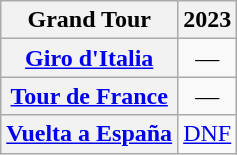<table class="wikitable plainrowheaders">
<tr>
<th scope="col">Grand Tour</th>
<th scope="col">2023</th>
</tr>
<tr style="text-align:center;">
<th scope="row"> <a href='#'>Giro d'Italia</a></th>
<td>—</td>
</tr>
<tr style="text-align:center;">
<th scope="row"> <a href='#'>Tour de France</a></th>
<td>—</td>
</tr>
<tr style="text-align:center;">
<th scope="row"> <a href='#'>Vuelta a España</a></th>
<td><a href='#'>DNF</a></td>
</tr>
</table>
